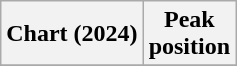<table class="wikitable plainrowheaders" style="text-align:center">
<tr>
<th scope="col">Chart (2024)</th>
<th scope="col">Peak<br>position</th>
</tr>
<tr>
</tr>
</table>
